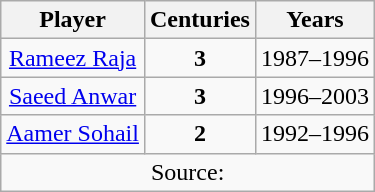<table class="wikitable" style="text-align:center">
<tr>
<th scope="col">Player</th>
<th scope="col">Centuries</th>
<th scope="col">Years</th>
</tr>
<tr>
<td><a href='#'>Rameez Raja</a></td>
<td><strong>3</strong></td>
<td>1987–1996</td>
</tr>
<tr>
<td><a href='#'>Saeed Anwar</a></td>
<td><strong>3</strong></td>
<td>1996–2003</td>
</tr>
<tr>
<td><a href='#'>Aamer Sohail</a></td>
<td><strong>2</strong></td>
<td>1992–1996</td>
</tr>
<tr>
<td colspan="3">Source:</td>
</tr>
</table>
